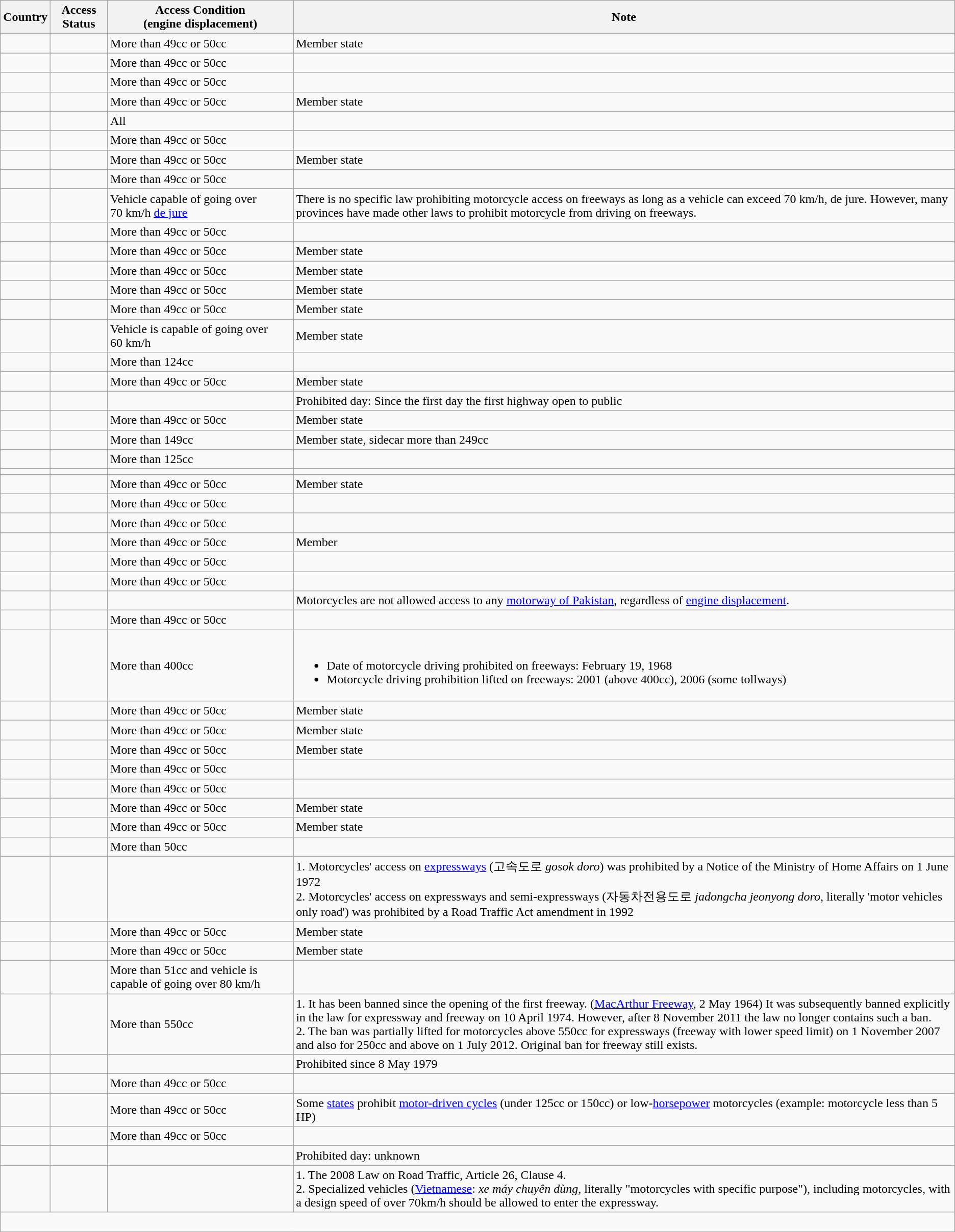<table class="wikitable sortable">
<tr>
<th>Country</th>
<th>Access Status</th>
<th>Access Condition<br>(engine displacement)</th>
<th>Note</th>
</tr>
<tr>
<td></td>
<td></td>
<td>More than 49cc or 50cc</td>
<td> Member state</td>
</tr>
<tr>
<td></td>
<td></td>
<td>More than 49cc or 50cc</td>
<td></td>
</tr>
<tr>
<td></td>
<td></td>
<td>More than 49cc or 50cc</td>
<td></td>
</tr>
<tr>
<td></td>
<td></td>
<td>More than 49cc or 50cc</td>
<td> Member state</td>
</tr>
<tr>
<td></td>
<td></td>
<td>All</td>
<td></td>
</tr>
<tr>
<td></td>
<td></td>
<td>More than 49cc or 50cc</td>
<td></td>
</tr>
<tr>
<td></td>
<td></td>
<td>More than 49cc or 50cc</td>
<td> Member state</td>
</tr>
<tr>
<td></td>
<td></td>
<td>More than 49cc or 50cc</td>
<td></td>
</tr>
<tr>
<td></td>
<td></td>
<td>Vehicle capable of going over 70 km/h <a href='#'>de jure</a></td>
<td>There is no specific law prohibiting motorcycle access on freeways as long as a vehicle can exceed 70 km/h, de jure. However, many provinces have made other laws to prohibit motorcycle from driving on freeways.</td>
</tr>
<tr>
<td></td>
<td></td>
<td>More than 49cc or 50cc</td>
<td></td>
</tr>
<tr>
<td></td>
<td></td>
<td>More than 49cc or 50cc</td>
<td> Member state</td>
</tr>
<tr>
<td></td>
<td></td>
<td>More than 49cc or 50cc</td>
<td> Member state</td>
</tr>
<tr>
<td></td>
<td></td>
<td>More than 49cc or 50cc</td>
<td> Member state</td>
</tr>
<tr>
<td></td>
<td></td>
<td>More than 49cc or 50cc</td>
<td> Member state</td>
</tr>
<tr>
<td></td>
<td></td>
<td>Vehicle is capable of going over 60 km/h</td>
<td> Member state</td>
</tr>
<tr>
<td></td>
<td></td>
<td>More than 124cc</td>
<td></td>
</tr>
<tr>
<td></td>
<td></td>
<td>More than 49cc or 50cc</td>
<td> Member state</td>
</tr>
<tr>
<td></td>
<td></td>
<td></td>
<td>Prohibited day: Since the first day the first highway open to public</td>
</tr>
<tr>
<td></td>
<td></td>
<td>More than 49cc or 50cc</td>
<td> Member state</td>
</tr>
<tr>
<td></td>
<td></td>
<td>More than 149cc</td>
<td> Member state, sidecar more than 249cc</td>
</tr>
<tr>
<td></td>
<td></td>
<td>More than 125cc</td>
<td></td>
</tr>
<tr>
<td></td>
<td></td>
<td></td>
<td></td>
</tr>
<tr>
<td></td>
<td></td>
<td>More than 49cc or 50cc</td>
<td> Member state</td>
</tr>
<tr>
<td></td>
<td></td>
<td>More than 49cc or 50cc</td>
<td></td>
</tr>
<tr>
<td></td>
<td></td>
<td>More than 49cc or 50cc</td>
<td></td>
</tr>
<tr>
<td></td>
<td></td>
<td>More than 49cc or 50cc</td>
<td> Member</td>
</tr>
<tr>
<td></td>
<td></td>
<td>More than 49cc or 50cc</td>
<td></td>
</tr>
<tr>
<td></td>
<td></td>
<td>More than 49cc or 50cc</td>
<td></td>
</tr>
<tr>
<td></td>
<td></td>
<td></td>
<td>Motorcycles are not allowed access to any <a href='#'>motorway of Pakistan</a>, regardless of <a href='#'>engine displacement</a>.</td>
</tr>
<tr>
<td></td>
<td></td>
<td>More than 49cc or 50cc</td>
<td></td>
</tr>
<tr>
<td></td>
<td></td>
<td>More than 400cc</td>
<td><br><ul><li>Date of motorcycle driving prohibited on freeways: February 19, 1968</li><li>Motorcycle driving prohibition lifted on freeways: 2001 (above 400cc), 2006 (some tollways)</li></ul></td>
</tr>
<tr>
<td></td>
<td></td>
<td>More than 49cc or 50cc</td>
<td> Member state</td>
</tr>
<tr>
<td></td>
<td></td>
<td>More than 49cc or 50cc</td>
<td> Member state</td>
</tr>
<tr>
<td></td>
<td></td>
<td>More than 49cc or 50cc</td>
<td> Member state</td>
</tr>
<tr>
<td></td>
<td></td>
<td>More than 49cc or 50cc</td>
<td></td>
</tr>
<tr>
<td></td>
<td></td>
<td>More than 49cc or 50cc</td>
<td></td>
</tr>
<tr>
<td></td>
<td></td>
<td>More than 49cc or 50cc</td>
<td> Member state</td>
</tr>
<tr>
<td></td>
<td></td>
<td>More than 49cc or 50cc</td>
<td> Member state</td>
</tr>
<tr>
<td></td>
<td></td>
<td>More than 50cc</td>
<td></td>
</tr>
<tr>
<td></td>
<td></td>
<td></td>
<td>1. Motorcycles' access on <a href='#'>expressways</a> (고속도로 <em>gosok doro</em>) was prohibited by a Notice of the Ministry of Home Affairs on 1 June 1972<br>2. Motorcycles' access on expressways and semi-expressways (자동차전용도로 <em>jadongcha jeonyong doro</em>, literally 'motor vehicles only road') was prohibited by a Road Traffic Act amendment in 1992</td>
</tr>
<tr>
<td></td>
<td></td>
<td>More than 49cc or 50cc</td>
<td> Member state</td>
</tr>
<tr>
<td></td>
<td></td>
<td>More than 49cc or 50cc</td>
<td> Member state</td>
</tr>
<tr>
<td></td>
<td></td>
<td>More than 51cc and vehicle is capable of going over 80 km/h</td>
<td></td>
</tr>
<tr>
<td></td>
<td></td>
<td>More than 550cc</td>
<td>1. It has been banned since the opening of the first freeway. (<a href='#'>MacArthur Freeway</a>, 2 May 1964) It was subsequently banned explicitly in the law for expressway and freeway on 10 April 1974. However, after 8 November 2011 the law no longer contains such a ban.<br>2. The ban was partially lifted for motorcycles above 550cc for expressways (freeway with lower speed limit) on 1 November 2007 and also for 250cc and above on 1 July 2012. Original ban for freeway still exists.</td>
</tr>
<tr>
<td></td>
<td></td>
<td></td>
<td>Prohibited since 8 May 1979</td>
</tr>
<tr>
<td></td>
<td></td>
<td>More than 49cc or 50cc</td>
<td></td>
</tr>
<tr>
<td></td>
<td></td>
<td>More than 49cc or 50cc</td>
<td>Some <a href='#'>states</a> prohibit <a href='#'>motor-driven cycles</a> (under 125cc or 150cc) or low-<a href='#'>horsepower</a> motorcycles (example: motorcycle less than 5 HP)</td>
</tr>
<tr>
<td></td>
<td></td>
<td>More than 49cc or 50cc</td>
<td></td>
</tr>
<tr>
<td></td>
<td></td>
<td></td>
<td>Prohibited day: unknown</td>
</tr>
<tr>
<td></td>
<td></td>
<td></td>
<td>1. The 2008 Law on Road Traffic, Article 26, Clause 4.<br>2. Specialized vehicles (<a href='#'>Vietnamese</a>: <em>xe máy chuyên dùng</em>, literally "motorcycles with specific purpose"), including motorcycles, with a design speed of over 70km/h should be allowed to enter the expressway.</td>
</tr>
<tr class="sortbottom">
<td colspan="4"><br></td>
</tr>
</table>
